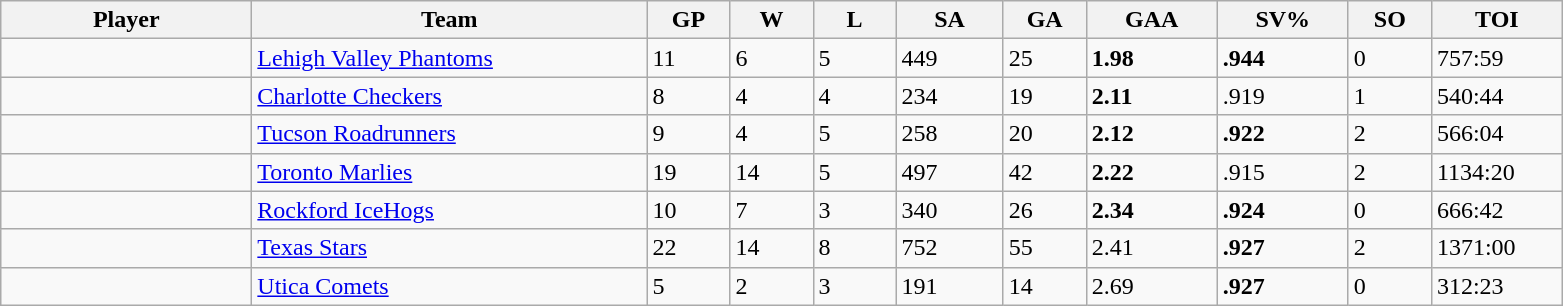<table class="wikitable sortable">
<tr>
<th style="width:10em">Player</th>
<th style="width:16em">Team</th>
<th style="width:3em">GP</th>
<th style="width:3em">W</th>
<th style="width:3em">L</th>
<th style="width:4em">SA</th>
<th style="width:3em">GA</th>
<th style="width:5em">GAA</th>
<th style="width:5em">SV%</th>
<th style="width:3em">SO</th>
<th style="width:5em">TOI</th>
</tr>
<tr>
<td></td>
<td><a href='#'>Lehigh Valley Phantoms</a></td>
<td>11</td>
<td>6</td>
<td>5</td>
<td>449</td>
<td>25</td>
<td><strong>1.98</strong></td>
<td><strong>.944</strong></td>
<td>0</td>
<td>757:59</td>
</tr>
<tr>
<td></td>
<td><a href='#'>Charlotte Checkers</a></td>
<td>8</td>
<td>4</td>
<td>4</td>
<td>234</td>
<td>19</td>
<td><strong>2.11</strong></td>
<td>.919</td>
<td>1</td>
<td>540:44</td>
</tr>
<tr>
<td></td>
<td><a href='#'>Tucson Roadrunners</a></td>
<td>9</td>
<td>4</td>
<td>5</td>
<td>258</td>
<td>20</td>
<td><strong>2.12</strong></td>
<td><strong>.922</strong></td>
<td>2</td>
<td>566:04</td>
</tr>
<tr>
<td></td>
<td><a href='#'>Toronto Marlies</a></td>
<td>19</td>
<td>14</td>
<td>5</td>
<td>497</td>
<td>42</td>
<td><strong>2.22</strong></td>
<td>.915</td>
<td>2</td>
<td>1134:20</td>
</tr>
<tr>
<td></td>
<td><a href='#'>Rockford IceHogs</a></td>
<td>10</td>
<td>7</td>
<td>3</td>
<td>340</td>
<td>26</td>
<td><strong>2.34</strong></td>
<td><strong>.924</strong></td>
<td>0</td>
<td>666:42</td>
</tr>
<tr>
<td></td>
<td><a href='#'>Texas Stars</a></td>
<td>22</td>
<td>14</td>
<td>8</td>
<td>752</td>
<td>55</td>
<td>2.41</td>
<td><strong>.927</strong></td>
<td>2</td>
<td>1371:00</td>
</tr>
<tr>
<td></td>
<td><a href='#'>Utica Comets</a></td>
<td>5</td>
<td>2</td>
<td>3</td>
<td>191</td>
<td>14</td>
<td>2.69</td>
<td><strong>.927</strong></td>
<td>0</td>
<td>312:23</td>
</tr>
</table>
